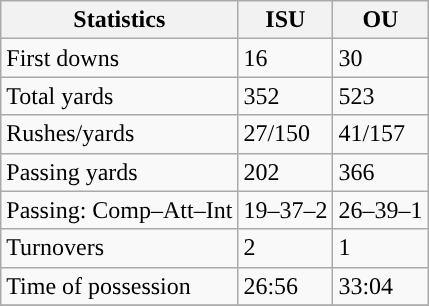<table class="wikitable" style="float: left;">
<tr>
<th>Statistics</th>
<th>ISU</th>
<th>OU</th>
</tr>
<tr>
<td>First downs</td>
<td>16</td>
<td>30</td>
</tr>
<tr>
<td>Total yards</td>
<td>352</td>
<td>523</td>
</tr>
<tr>
<td>Rushes/yards</td>
<td>27/150</td>
<td>41/157</td>
</tr>
<tr>
<td>Passing yards</td>
<td>202</td>
<td>366</td>
</tr>
<tr>
<td>Passing: Comp–Att–Int</td>
<td>19–37–2</td>
<td>26–39–1</td>
</tr>
<tr>
<td>Turnovers</td>
<td>2</td>
<td>1</td>
</tr>
<tr>
<td>Time of possession</td>
<td>26:56</td>
<td>33:04</td>
</tr>
<tr>
</tr>
</table>
